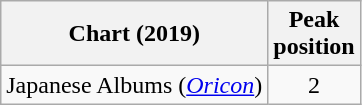<table class="wikitable sortable">
<tr>
<th>Chart (2019)</th>
<th>Peak<br>position</th>
</tr>
<tr>
<td>Japanese Albums (<em><a href='#'>Oricon</a></em>)</td>
<td style="text-align:center;">2</td>
</tr>
</table>
